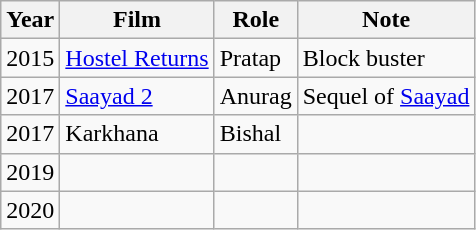<table class="wikitable">
<tr>
<th>Year</th>
<th>Film</th>
<th>Role</th>
<th>Note</th>
</tr>
<tr>
<td>2015</td>
<td><a href='#'>Hostel Returns</a></td>
<td>Pratap</td>
<td>Block buster</td>
</tr>
<tr>
<td>2017</td>
<td><a href='#'>Saayad 2</a></td>
<td>Anurag</td>
<td>Sequel of <a href='#'>Saayad</a></td>
</tr>
<tr>
<td>2017</td>
<td>Karkhana</td>
<td>Bishal</td>
<td></td>
</tr>
<tr>
<td>2019</td>
<td></td>
<td></td>
<td></td>
</tr>
<tr>
<td>2020</td>
<td></td>
<td></td>
<td></td>
</tr>
</table>
